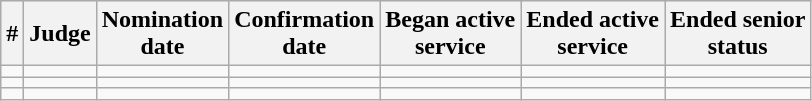<table class="sortable wikitable">
<tr bgcolor="#ececec">
<th>#</th>
<th>Judge</th>
<th>Nomination<br>date</th>
<th>Confirmation<br>date</th>
<th>Began active<br>service</th>
<th>Ended active<br>service</th>
<th>Ended senior<br>status</th>
</tr>
<tr>
<td></td>
<td></td>
<td></td>
<td></td>
<td></td>
<td></td>
<td align="center"></td>
</tr>
<tr>
<td></td>
<td></td>
<td></td>
<td></td>
<td></td>
<td></td>
<td align="center"></td>
</tr>
<tr>
<td></td>
<td></td>
<td></td>
<td></td>
<td></td>
<td></td>
<td align="center"></td>
</tr>
</table>
